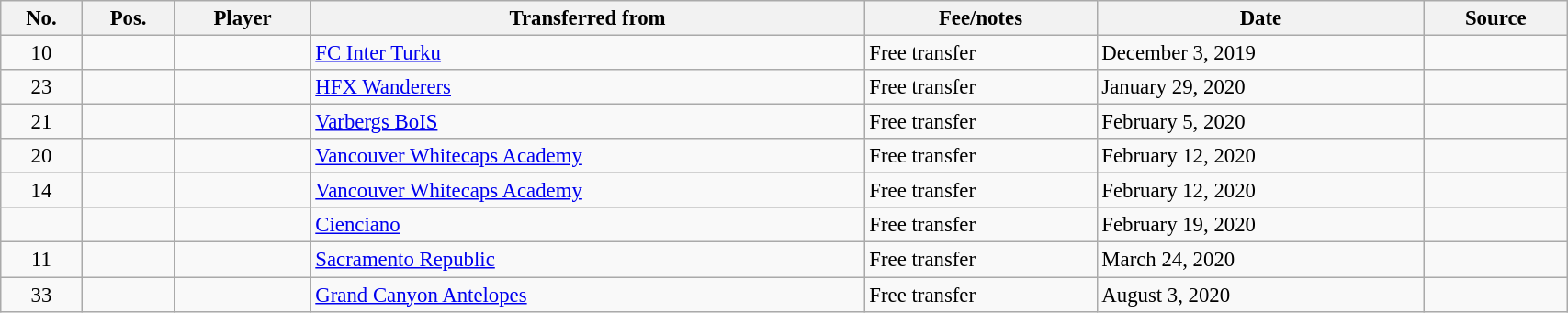<table class="wikitable sortable" style="width:90%; font-size:95%;">
<tr>
<th>No.</th>
<th>Pos.</th>
<th>Player</th>
<th>Transferred from</th>
<th>Fee/notes</th>
<th>Date</th>
<th>Source</th>
</tr>
<tr>
<td align=center>10</td>
<td align=center></td>
<td></td>
<td> <a href='#'>FC Inter Turku</a></td>
<td>Free transfer</td>
<td>December 3, 2019</td>
<td></td>
</tr>
<tr>
<td align=center>23</td>
<td align=center></td>
<td></td>
<td> <a href='#'>HFX Wanderers</a></td>
<td>Free transfer</td>
<td>January 29, 2020</td>
<td></td>
</tr>
<tr>
<td align=center>21</td>
<td align=center></td>
<td></td>
<td> <a href='#'>Varbergs BoIS</a></td>
<td>Free transfer</td>
<td>February 5, 2020</td>
<td></td>
</tr>
<tr>
<td align=center>20</td>
<td align=center></td>
<td></td>
<td> <a href='#'>Vancouver Whitecaps Academy</a></td>
<td>Free transfer</td>
<td>February 12, 2020</td>
<td></td>
</tr>
<tr>
<td align=center>14</td>
<td align=center></td>
<td></td>
<td> <a href='#'>Vancouver Whitecaps Academy</a></td>
<td>Free transfer</td>
<td>February 12, 2020</td>
<td></td>
</tr>
<tr>
<td align=center></td>
<td align=center></td>
<td></td>
<td> <a href='#'>Cienciano</a></td>
<td>Free transfer</td>
<td>February 19, 2020</td>
<td></td>
</tr>
<tr>
<td align=center>11</td>
<td align=center></td>
<td></td>
<td> <a href='#'>Sacramento Republic</a></td>
<td>Free transfer</td>
<td>March 24, 2020</td>
<td></td>
</tr>
<tr>
<td align=center>33</td>
<td align=center></td>
<td></td>
<td> <a href='#'>Grand Canyon Antelopes</a></td>
<td>Free transfer</td>
<td>August 3, 2020</td>
<td></td>
</tr>
</table>
